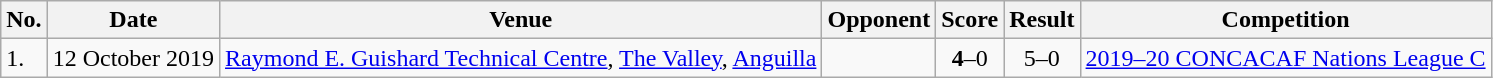<table class="wikitable">
<tr>
<th>No.</th>
<th>Date</th>
<th>Venue</th>
<th>Opponent</th>
<th>Score</th>
<th>Result</th>
<th>Competition</th>
</tr>
<tr>
<td>1.</td>
<td>12 October 2019</td>
<td><a href='#'>Raymond E. Guishard Technical Centre</a>, <a href='#'>The Valley</a>, <a href='#'>Anguilla</a></td>
<td></td>
<td align=center><strong>4</strong>–0</td>
<td align=center>5–0</td>
<td><a href='#'>2019–20 CONCACAF Nations League C</a></td>
</tr>
</table>
